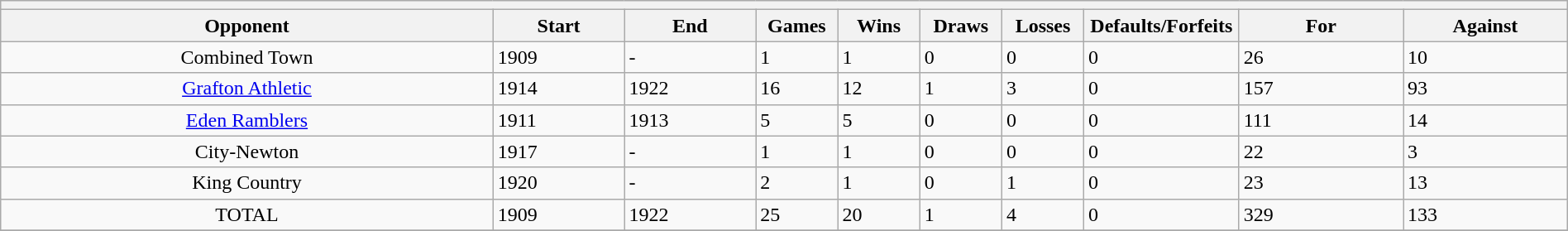<table class="wikitable collapsible sortable" style="text-align:left; font-size:100%; width:100%;">
<tr>
<th colspan="100%"></th>
</tr>
<tr>
<th style="width:30%;">Opponent</th>
<th style="width:8%;">Start</th>
<th style="width:8%;">End</th>
<th style="width:5%;">Games</th>
<th style="width:5%;">Wins</th>
<th style="width:5%;">Draws</th>
<th style="width:5%;">Losses</th>
<th style="width:5%;">Defaults/Forfeits</th>
<th style="width:10%;">For</th>
<th style="width:10%;">Against<br></th>
</tr>
<tr>
<td style="text-align:center;">Combined Town</td>
<td>1909</td>
<td>-</td>
<td>1</td>
<td>1</td>
<td>0</td>
<td>0</td>
<td>0</td>
<td>26</td>
<td>10</td>
</tr>
<tr>
<td style="text-align:center;"><a href='#'>Grafton Athletic</a></td>
<td>1914</td>
<td>1922</td>
<td>16</td>
<td>12</td>
<td>1</td>
<td>3</td>
<td>0</td>
<td>157</td>
<td>93</td>
</tr>
<tr>
<td style="text-align:center;"><a href='#'>Eden Ramblers</a></td>
<td>1911</td>
<td>1913</td>
<td>5</td>
<td>5</td>
<td>0</td>
<td>0</td>
<td>0</td>
<td>111</td>
<td>14</td>
</tr>
<tr>
<td style="text-align:center;">City-Newton</td>
<td>1917</td>
<td>-</td>
<td>1</td>
<td>1</td>
<td>0</td>
<td>0</td>
<td>0</td>
<td>22</td>
<td>3</td>
</tr>
<tr>
<td style="text-align:center;">King Country</td>
<td>1920</td>
<td>-</td>
<td>2</td>
<td>1</td>
<td>0</td>
<td>1</td>
<td>0</td>
<td>23</td>
<td>13</td>
</tr>
<tr>
<td style="text-align:center;">TOTAL</td>
<td>1909</td>
<td>1922</td>
<td>25</td>
<td>20</td>
<td>1</td>
<td>4</td>
<td>0</td>
<td>329</td>
<td>133</td>
</tr>
<tr>
</tr>
</table>
